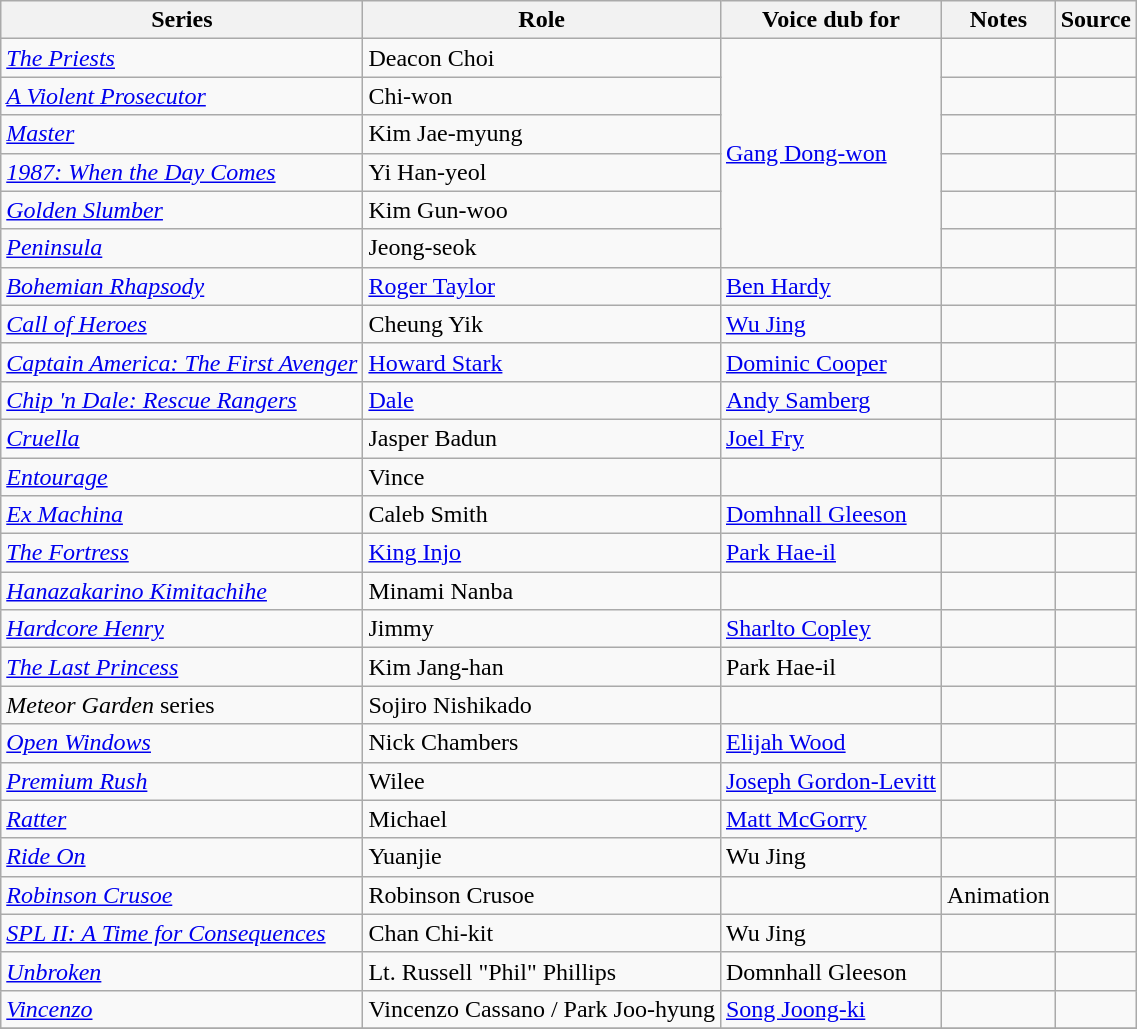<table class="wikitable sortable plainrowheaders">
<tr>
<th>Series</th>
<th>Role</th>
<th>Voice dub for</th>
<th class="unsortable">Notes</th>
<th class="unsortable">Source</th>
</tr>
<tr>
<td><em><a href='#'>The Priests</a></em></td>
<td>Deacon Choi</td>
<td rowspan="6"><a href='#'>Gang Dong-won</a></td>
<td></td>
<td></td>
</tr>
<tr>
<td><em><a href='#'>A Violent Prosecutor</a></em></td>
<td>Chi-won</td>
<td></td>
<td></td>
</tr>
<tr>
<td><em><a href='#'>Master</a></em></td>
<td>Kim Jae-myung</td>
<td></td>
<td></td>
</tr>
<tr>
<td><em><a href='#'>1987: When the Day Comes</a></em></td>
<td>Yi Han-yeol</td>
<td></td>
<td></td>
</tr>
<tr>
<td><em><a href='#'>Golden Slumber</a></em></td>
<td>Kim Gun-woo</td>
<td></td>
<td></td>
</tr>
<tr>
<td><em><a href='#'>Peninsula</a></em></td>
<td>Jeong-seok</td>
<td></td>
<td></td>
</tr>
<tr>
<td><em><a href='#'>Bohemian Rhapsody</a></em></td>
<td><a href='#'>Roger Taylor</a></td>
<td><a href='#'>Ben Hardy</a></td>
<td></td>
<td></td>
</tr>
<tr>
<td><em><a href='#'>Call of Heroes</a></em></td>
<td>Cheung Yik</td>
<td><a href='#'>Wu Jing</a></td>
<td></td>
<td></td>
</tr>
<tr>
<td><em><a href='#'>Captain America: The First Avenger</a></em></td>
<td><a href='#'>Howard Stark</a></td>
<td><a href='#'>Dominic Cooper</a></td>
<td></td>
<td></td>
</tr>
<tr>
<td><em><a href='#'>Chip 'n Dale: Rescue Rangers</a></em></td>
<td><a href='#'>Dale</a></td>
<td><a href='#'>Andy Samberg</a></td>
<td></td>
<td></td>
</tr>
<tr>
<td><em><a href='#'>Cruella</a></em></td>
<td>Jasper Badun</td>
<td><a href='#'>Joel Fry</a></td>
<td></td>
<td></td>
</tr>
<tr>
<td><em><a href='#'>Entourage</a></em></td>
<td>Vince</td>
<td></td>
<td></td>
<td></td>
</tr>
<tr>
<td><em><a href='#'>Ex Machina</a></em></td>
<td>Caleb Smith</td>
<td><a href='#'>Domhnall Gleeson</a></td>
<td></td>
<td></td>
</tr>
<tr>
<td><em><a href='#'>The Fortress</a></em></td>
<td><a href='#'>King Injo</a></td>
<td><a href='#'>Park Hae-il</a></td>
<td></td>
<td></td>
</tr>
<tr>
<td><em><a href='#'>Hanazakarino Kimitachihe</a></em></td>
<td>Minami Nanba</td>
<td></td>
<td></td>
<td></td>
</tr>
<tr>
<td><em><a href='#'>Hardcore Henry</a></em></td>
<td>Jimmy</td>
<td><a href='#'>Sharlto Copley</a></td>
<td></td>
<td></td>
</tr>
<tr>
<td><em><a href='#'>The Last Princess</a></em></td>
<td>Kim Jang-han</td>
<td>Park Hae-il</td>
<td></td>
<td></td>
</tr>
<tr>
<td><em>Meteor Garden</em> series</td>
<td>Sojiro Nishikado </td>
<td></td>
<td></td>
<td></td>
</tr>
<tr>
<td><em><a href='#'>Open Windows</a></em></td>
<td>Nick Chambers</td>
<td><a href='#'>Elijah Wood</a></td>
<td></td>
<td></td>
</tr>
<tr>
<td><em><a href='#'>Premium Rush</a></em></td>
<td>Wilee</td>
<td><a href='#'>Joseph Gordon-Levitt</a></td>
<td></td>
<td></td>
</tr>
<tr>
<td><em><a href='#'>Ratter</a></em></td>
<td>Michael</td>
<td><a href='#'>Matt McGorry</a></td>
<td></td>
<td></td>
</tr>
<tr>
<td><em><a href='#'>Ride On</a></em></td>
<td>Yuanjie</td>
<td>Wu Jing</td>
<td></td>
<td></td>
</tr>
<tr>
<td><em><a href='#'>Robinson Crusoe</a></em></td>
<td>Robinson Crusoe</td>
<td></td>
<td>Animation</td>
<td></td>
</tr>
<tr>
<td><em><a href='#'>SPL II: A Time for Consequences</a></em></td>
<td>Chan Chi-kit</td>
<td>Wu Jing</td>
<td></td>
<td></td>
</tr>
<tr>
<td><em><a href='#'>Unbroken</a></em></td>
<td>Lt. Russell "Phil" Phillips</td>
<td>Domnhall Gleeson</td>
<td></td>
<td></td>
</tr>
<tr>
<td><em><a href='#'>Vincenzo</a></em></td>
<td>Vincenzo Cassano / Park Joo-hyung</td>
<td><a href='#'>Song Joong-ki</a></td>
<td></td>
<td></td>
</tr>
<tr>
</tr>
</table>
